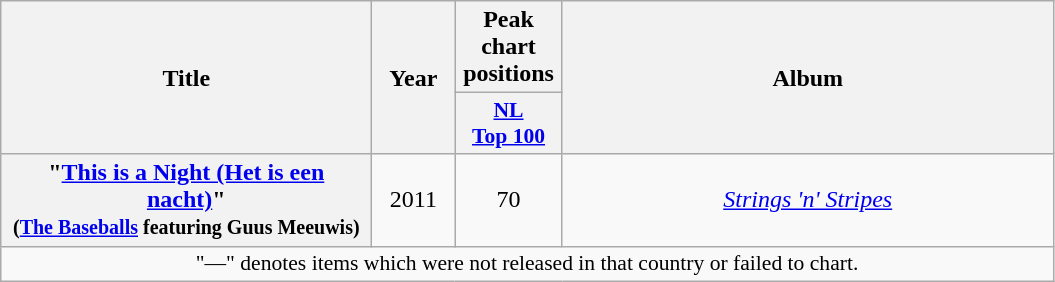<table class="wikitable plainrowheaders" style="text-align:center;" border="1">
<tr>
<th scope="col" rowspan="2" style="width:15em;">Title</th>
<th scope="col" rowspan="2" style="width:3em;">Year</th>
<th scope="col" colspan="1">Peak chart positions</th>
<th scope="col" rowspan="2" style="width:20em;">Album</th>
</tr>
<tr>
<th scope="col" style="width:4.5em;font-size:90%;"><a href='#'>NL<br>Top 100</a><br></th>
</tr>
<tr>
<th scope="row">"<a href='#'>This is a Night (Het is een nacht)</a>"<br><small>(<a href='#'>The Baseballs</a> featuring Guus Meeuwis)</small></th>
<td rowspan="1">2011</td>
<td>70</td>
<td rowspan="1"><em><a href='#'>Strings 'n' Stripes</a></em></td>
</tr>
<tr>
<td colspan="7" align="center" style="font-size:90%;">"—" denotes items which were not released in that country or failed to chart.</td>
</tr>
</table>
